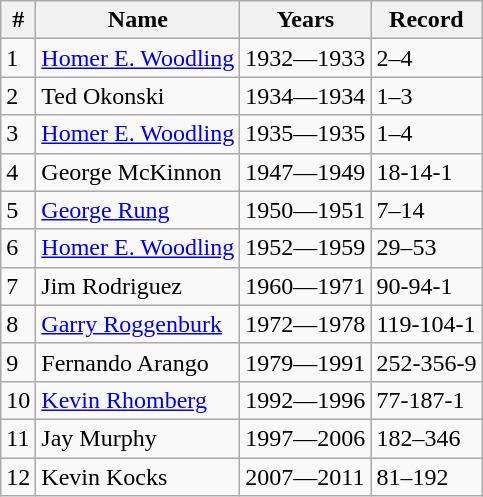<table class="wikitable">
<tr>
<th>#</th>
<th>Name</th>
<th>Years</th>
<th>Record</th>
</tr>
<tr>
<td>1</td>
<td><a href='#'>Homer E. Woodling</a></td>
<td>1932—1933</td>
<td>2–4</td>
</tr>
<tr>
<td>2</td>
<td>Ted Okonski</td>
<td>1934—1934</td>
<td>1–3</td>
</tr>
<tr>
<td>3</td>
<td><a href='#'>Homer E. Woodling</a></td>
<td>1935—1935</td>
<td>1–4</td>
</tr>
<tr>
<td>4</td>
<td>George McKinnon</td>
<td>1947—1949</td>
<td>18-14-1</td>
</tr>
<tr>
<td>5</td>
<td><a href='#'>George Rung</a></td>
<td>1950—1951</td>
<td>7–14</td>
</tr>
<tr>
<td>6</td>
<td><a href='#'>Homer E. Woodling</a></td>
<td>1952—1959</td>
<td>29–53</td>
</tr>
<tr>
<td>7</td>
<td>Jim Rodriguez</td>
<td>1960—1971</td>
<td>90-94-1</td>
</tr>
<tr>
<td>8</td>
<td><a href='#'>Garry Roggenburk</a></td>
<td>1972—1978</td>
<td>119-104-1</td>
</tr>
<tr>
<td>9</td>
<td>Fernando Arango</td>
<td>1979—1991</td>
<td>252-356-9</td>
</tr>
<tr>
<td>10</td>
<td><a href='#'>Kevin Rhomberg</a></td>
<td>1992—1996</td>
<td>77-187-1</td>
</tr>
<tr>
<td>11</td>
<td>Jay Murphy</td>
<td>1997—2006</td>
<td>182–346</td>
</tr>
<tr>
<td>12</td>
<td>Kevin Kocks</td>
<td>2007—2011</td>
<td>81–192</td>
</tr>
</table>
